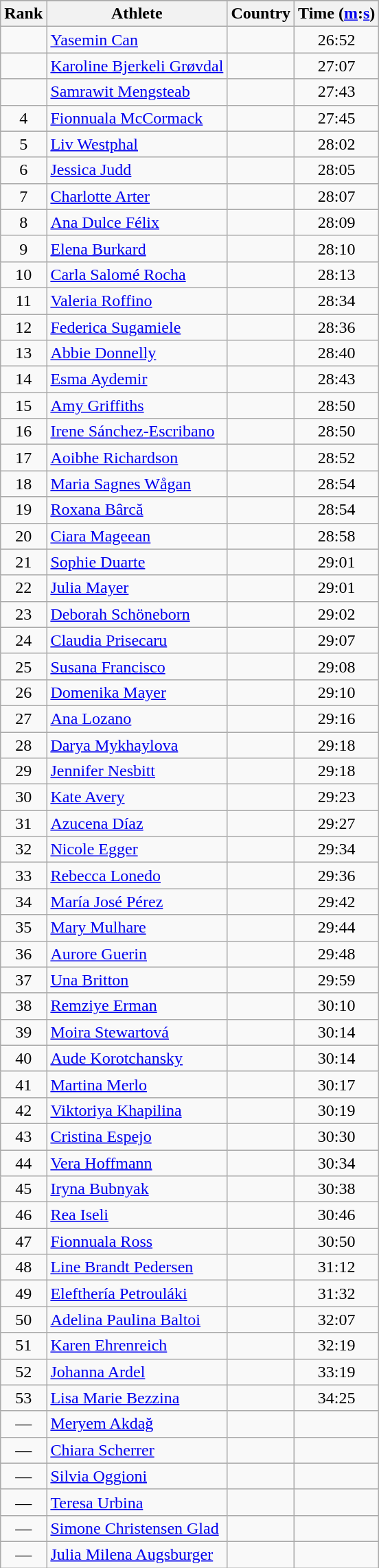<table class="wikitable sortable" style="text-align:center;">
<tr>
</tr>
<tr>
<th>Rank</th>
<th>Athlete</th>
<th>Country</th>
<th>Time (<a href='#'>m</a>:<a href='#'>s</a>)</th>
</tr>
<tr>
<td></td>
<td align=left><a href='#'>Yasemin Can</a></td>
<td align=left></td>
<td>26:52</td>
</tr>
<tr>
<td></td>
<td align=left><a href='#'>Karoline Bjerkeli Grøvdal</a></td>
<td align=left></td>
<td>27:07</td>
</tr>
<tr>
<td></td>
<td align=left><a href='#'>Samrawit Mengsteab</a></td>
<td align=left></td>
<td>27:43</td>
</tr>
<tr>
<td>4</td>
<td align=left><a href='#'>Fionnuala McCormack</a></td>
<td align=left></td>
<td>27:45</td>
</tr>
<tr>
<td>5</td>
<td align=left><a href='#'>Liv Westphal</a></td>
<td align=left></td>
<td>28:02</td>
</tr>
<tr>
<td>6</td>
<td align=left><a href='#'>Jessica Judd</a></td>
<td align=left></td>
<td>28:05</td>
</tr>
<tr>
<td>7</td>
<td align=left><a href='#'>Charlotte Arter</a></td>
<td align=left></td>
<td>28:07</td>
</tr>
<tr>
<td>8</td>
<td align=left><a href='#'>Ana Dulce Félix</a></td>
<td align=left></td>
<td>28:09</td>
</tr>
<tr>
<td>9</td>
<td align=left><a href='#'>Elena Burkard</a></td>
<td align=left></td>
<td>28:10</td>
</tr>
<tr>
<td>10</td>
<td align=left><a href='#'>Carla Salomé Rocha</a></td>
<td align=left></td>
<td>28:13</td>
</tr>
<tr>
<td>11</td>
<td align=left><a href='#'>Valeria Roffino</a></td>
<td align=left></td>
<td>28:34</td>
</tr>
<tr>
<td>12</td>
<td align=left><a href='#'>Federica Sugamiele</a></td>
<td align=left></td>
<td>28:36</td>
</tr>
<tr>
<td>13</td>
<td align=left><a href='#'>Abbie Donnelly</a></td>
<td align=left></td>
<td>28:40</td>
</tr>
<tr>
<td>14</td>
<td align=left><a href='#'>Esma Aydemir</a></td>
<td align=left></td>
<td>28:43</td>
</tr>
<tr>
<td>15</td>
<td align=left><a href='#'>Amy Griffiths</a></td>
<td align=left></td>
<td>28:50</td>
</tr>
<tr>
<td>16</td>
<td align=left><a href='#'>Irene Sánchez-Escribano</a></td>
<td align=left></td>
<td>28:50</td>
</tr>
<tr>
<td>17</td>
<td align=left><a href='#'>Aoibhe Richardson</a></td>
<td align=left></td>
<td>28:52</td>
</tr>
<tr>
<td>18</td>
<td align=left><a href='#'>Maria Sagnes Wågan</a></td>
<td align=left></td>
<td>28:54</td>
</tr>
<tr>
<td>19</td>
<td align=left><a href='#'>Roxana Bârcă</a></td>
<td align=left></td>
<td>28:54</td>
</tr>
<tr>
<td>20</td>
<td align=left><a href='#'>Ciara Mageean</a></td>
<td align=left></td>
<td>28:58</td>
</tr>
<tr>
<td>21</td>
<td align=left><a href='#'>Sophie Duarte</a></td>
<td align=left></td>
<td>29:01</td>
</tr>
<tr>
<td>22</td>
<td align=left><a href='#'>Julia Mayer</a></td>
<td align=left></td>
<td>29:01</td>
</tr>
<tr>
<td>23</td>
<td align=left><a href='#'>Deborah Schöneborn</a></td>
<td align=left></td>
<td>29:02</td>
</tr>
<tr>
<td>24</td>
<td align=left><a href='#'>Claudia Prisecaru</a></td>
<td align=left></td>
<td>29:07</td>
</tr>
<tr>
<td>25</td>
<td align=left><a href='#'>Susana Francisco</a></td>
<td align=left></td>
<td>29:08</td>
</tr>
<tr>
<td>26</td>
<td align=left><a href='#'>Domenika Mayer</a></td>
<td align=left></td>
<td>29:10</td>
</tr>
<tr>
<td>27</td>
<td align=left><a href='#'>Ana Lozano</a></td>
<td align=left></td>
<td>29:16</td>
</tr>
<tr>
<td>28</td>
<td align=left><a href='#'>Darya Mykhaylova</a></td>
<td align=left></td>
<td>29:18</td>
</tr>
<tr>
<td>29</td>
<td align=left><a href='#'>Jennifer Nesbitt</a></td>
<td align=left></td>
<td>29:18</td>
</tr>
<tr>
<td>30</td>
<td align=left><a href='#'>Kate Avery</a></td>
<td align=left></td>
<td>29:23</td>
</tr>
<tr>
<td>31</td>
<td align=left><a href='#'>Azucena Díaz</a></td>
<td align=left></td>
<td>29:27</td>
</tr>
<tr>
<td>32</td>
<td align=left><a href='#'>Nicole Egger</a></td>
<td align=left></td>
<td>29:34</td>
</tr>
<tr>
<td>33</td>
<td align=left><a href='#'>Rebecca Lonedo</a></td>
<td align=left></td>
<td>29:36</td>
</tr>
<tr>
<td>34</td>
<td align=left><a href='#'>María José Pérez</a></td>
<td align=left></td>
<td>29:42</td>
</tr>
<tr>
<td>35</td>
<td align=left><a href='#'>Mary Mulhare</a></td>
<td align=left></td>
<td>29:44</td>
</tr>
<tr>
<td>36</td>
<td align=left><a href='#'>Aurore Guerin</a></td>
<td align=left></td>
<td>29:48</td>
</tr>
<tr>
<td>37</td>
<td align=left><a href='#'>Una Britton</a></td>
<td align=left></td>
<td>29:59</td>
</tr>
<tr>
<td>38</td>
<td align=left><a href='#'>Remziye Erman</a></td>
<td align=left></td>
<td>30:10</td>
</tr>
<tr>
<td>39</td>
<td align=left><a href='#'>Moira Stewartová</a></td>
<td align=left></td>
<td>30:14</td>
</tr>
<tr>
<td>40</td>
<td align=left><a href='#'>Aude Korotchansky</a></td>
<td align=left></td>
<td>30:14</td>
</tr>
<tr>
<td>41</td>
<td align=left><a href='#'>Martina Merlo</a></td>
<td align=left></td>
<td>30:17</td>
</tr>
<tr>
<td>42</td>
<td align=left><a href='#'>Viktoriya Khapilina</a></td>
<td align=left></td>
<td>30:19</td>
</tr>
<tr>
<td>43</td>
<td align=left><a href='#'>Cristina Espejo</a></td>
<td align=left></td>
<td>30:30</td>
</tr>
<tr>
<td>44</td>
<td align=left><a href='#'>Vera Hoffmann</a></td>
<td align=left></td>
<td>30:34</td>
</tr>
<tr>
<td>45</td>
<td align=left><a href='#'>Iryna Bubnyak</a></td>
<td align=left></td>
<td>30:38</td>
</tr>
<tr>
<td>46</td>
<td align=left><a href='#'>Rea Iseli</a></td>
<td align=left></td>
<td>30:46</td>
</tr>
<tr>
<td>47</td>
<td align=left><a href='#'>Fionnuala Ross</a></td>
<td align=left></td>
<td>30:50</td>
</tr>
<tr>
<td>48</td>
<td align=left><a href='#'>Line Brandt Pedersen</a></td>
<td align=left></td>
<td>31:12</td>
</tr>
<tr>
<td>49</td>
<td align=left><a href='#'>Elefthería Petrouláki</a></td>
<td align=left></td>
<td>31:32</td>
</tr>
<tr>
<td>50</td>
<td align=left><a href='#'>Adelina Paulina Baltoi</a></td>
<td align=left></td>
<td>32:07</td>
</tr>
<tr>
<td>51</td>
<td align=left><a href='#'>Karen Ehrenreich</a></td>
<td align=left></td>
<td>32:19</td>
</tr>
<tr>
<td>52</td>
<td align=left><a href='#'>Johanna Ardel</a></td>
<td align=left></td>
<td>33:19</td>
</tr>
<tr>
<td>53</td>
<td align=left><a href='#'>Lisa Marie Bezzina</a></td>
<td align=left></td>
<td>34:25</td>
</tr>
<tr>
<td>—</td>
<td align=left><a href='#'>Meryem Akdağ</a></td>
<td align=left></td>
<td></td>
</tr>
<tr>
<td>—</td>
<td align=left><a href='#'>Chiara Scherrer</a></td>
<td align=left></td>
<td></td>
</tr>
<tr>
<td>—</td>
<td align=left><a href='#'>Silvia Oggioni</a></td>
<td align=left></td>
<td></td>
</tr>
<tr>
<td>—</td>
<td align=left><a href='#'>Teresa Urbina</a></td>
<td align=left></td>
<td></td>
</tr>
<tr>
<td>—</td>
<td align=left><a href='#'>Simone Christensen Glad</a></td>
<td align=left></td>
<td></td>
</tr>
<tr>
<td>—</td>
<td align=left><a href='#'>Julia Milena Augsburger</a></td>
<td align=left></td>
<td></td>
</tr>
</table>
